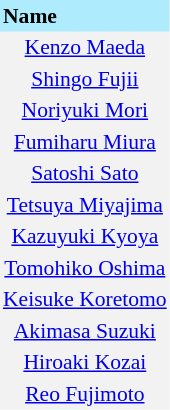<table border=0 cellpadding=2 cellspacing=0  |- bgcolor=#F2F2F2 style="text-align:center; font-size:90%;">
<tr bgcolor=#ADEBFD>
<th align=left>Name</th>
</tr>
<tr>
<td><a href='#'>Kenzo Maeda</a></td>
</tr>
<tr>
<td><a href='#'>Shingo Fujii</a></td>
</tr>
<tr>
<td><a href='#'>Noriyuki Mori</a></td>
</tr>
<tr>
<td><a href='#'>Fumiharu Miura</a></td>
</tr>
<tr>
<td><a href='#'>Satoshi Sato</a></td>
</tr>
<tr>
<td><a href='#'>Tetsuya Miyajima</a></td>
</tr>
<tr>
<td><a href='#'>Kazuyuki Kyoya</a></td>
</tr>
<tr>
<td><a href='#'>Tomohiko Oshima</a></td>
</tr>
<tr>
<td><a href='#'>Keisuke Koretomo</a></td>
</tr>
<tr>
<td><a href='#'>Akimasa Suzuki</a></td>
</tr>
<tr>
<td><a href='#'>Hiroaki Kozai</a></td>
</tr>
<tr>
<td><a href='#'>Reo Fujimoto</a></td>
</tr>
</table>
